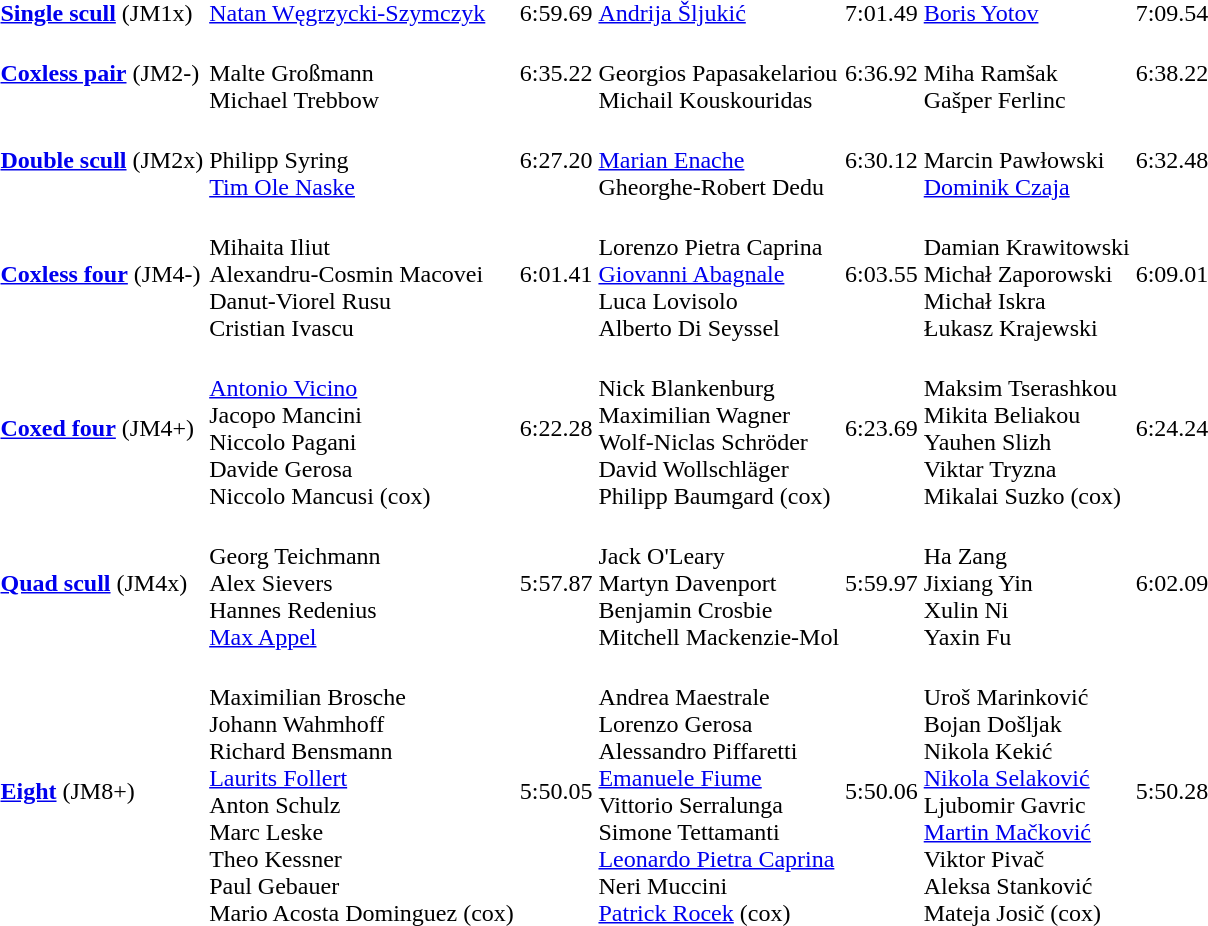<table>
<tr>
<td><strong><a href='#'>Single scull</a></strong> (JM1x)</td>
<td><a href='#'>Natan Węgrzycki-Szymczyk</a><br></td>
<td>6:59.69</td>
<td><a href='#'>Andrija Šljukić</a><br></td>
<td>7:01.49</td>
<td><a href='#'>Boris Yotov</a><br></td>
<td>7:09.54</td>
</tr>
<tr>
<td><strong><a href='#'>Coxless pair</a></strong> (JM2-)</td>
<td><br>Malte Großmann<br>Michael Trebbow</td>
<td>6:35.22</td>
<td><br>Georgios Papasakelariou<br>Michail Kouskouridas</td>
<td>6:36.92</td>
<td><br>Miha Ramšak<br>Gašper Ferlinc</td>
<td>6:38.22</td>
</tr>
<tr>
<td><strong><a href='#'>Double scull</a></strong> (JM2x)</td>
<td><br>Philipp Syring<br><a href='#'>Tim Ole Naske</a></td>
<td>6:27.20</td>
<td><br><a href='#'>Marian Enache</a><br>Gheorghe-Robert Dedu</td>
<td>6:30.12</td>
<td><br>Marcin Pawłowski<br><a href='#'>Dominik Czaja</a></td>
<td>6:32.48</td>
</tr>
<tr>
<td><strong><a href='#'>Coxless four</a></strong> (JM4-)</td>
<td><br>Mihaita Iliut<br>Alexandru-Cosmin Macovei<br>Danut-Viorel Rusu<br>Cristian Ivascu</td>
<td>6:01.41</td>
<td><br>Lorenzo Pietra Caprina<br><a href='#'>Giovanni Abagnale</a><br>Luca Lovisolo<br>Alberto Di Seyssel</td>
<td>6:03.55</td>
<td><br>Damian Krawitowski<br>Michał Zaporowski<br>Michał Iskra<br>Łukasz Krajewski</td>
<td>6:09.01</td>
</tr>
<tr>
<td><strong><a href='#'>Coxed four</a></strong> (JM4+)</td>
<td><br><a href='#'>Antonio Vicino</a><br>Jacopo Mancini<br>Niccolo Pagani<br>Davide Gerosa<br>Niccolo Mancusi (cox)</td>
<td>6:22.28</td>
<td><br>Nick Blankenburg<br>Maximilian Wagner<br>Wolf-Niclas Schröder<br>David Wollschläger<br>Philipp Baumgard (cox)</td>
<td>6:23.69</td>
<td><br>Maksim Tserashkou<br>Mikita Beliakou<br>Yauhen Slizh<br>Viktar Tryzna<br>Mikalai Suzko (cox)</td>
<td>6:24.24</td>
</tr>
<tr>
<td><strong><a href='#'>Quad scull</a></strong> (JM4x)</td>
<td><br>Georg Teichmann<br>Alex Sievers<br>Hannes Redenius<br><a href='#'>Max Appel</a></td>
<td>5:57.87</td>
<td><br>Jack O'Leary<br>Martyn Davenport<br>Benjamin Crosbie<br>Mitchell Mackenzie-Mol</td>
<td>5:59.97</td>
<td><br>Ha Zang<br>Jixiang Yin<br>Xulin Ni<br>Yaxin Fu</td>
<td>6:02.09</td>
</tr>
<tr>
<td><strong><a href='#'>Eight</a></strong> (JM8+)</td>
<td><br>Maximilian Brosche<br>Johann Wahmhoff<br>Richard Bensmann<br><a href='#'>Laurits Follert</a><br>Anton Schulz<br>Marc Leske<br>Theo Kessner<br>Paul Gebauer<br>Mario Acosta Dominguez (cox)</td>
<td>5:50.05</td>
<td><br>Andrea Maestrale<br>Lorenzo Gerosa<br>Alessandro Piffaretti<br><a href='#'>Emanuele Fiume</a><br>Vittorio Serralunga<br>Simone Tettamanti<br><a href='#'>Leonardo Pietra Caprina</a><br>Neri Muccini<br><a href='#'>Patrick Rocek</a> (cox)</td>
<td>5:50.06</td>
<td><br>Uroš Marinković<br>Bojan Došljak<br>Nikola Kekić<br><a href='#'>Nikola Selaković</a><br>Ljubomir Gavric<br><a href='#'>Martin Mačković</a><br>Viktor Pivač<br>Aleksa Stanković<br>Mateja Josič (cox)</td>
<td>5:50.28</td>
</tr>
</table>
